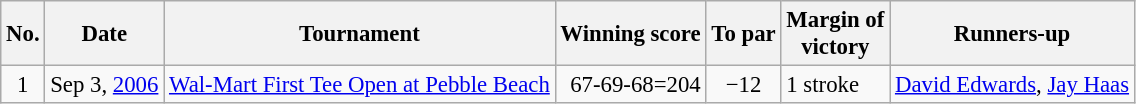<table class="wikitable" style="font-size:95%;">
<tr>
<th>No.</th>
<th>Date</th>
<th>Tournament</th>
<th>Winning score</th>
<th>To par</th>
<th>Margin of<br>victory</th>
<th>Runners-up</th>
</tr>
<tr>
<td align=center>1</td>
<td align=right>Sep 3, <a href='#'>2006</a></td>
<td><a href='#'>Wal-Mart First Tee Open at Pebble Beach</a></td>
<td align=right>67-69-68=204</td>
<td align=center>−12</td>
<td>1 stroke</td>
<td> <a href='#'>David Edwards</a>,  <a href='#'>Jay Haas</a></td>
</tr>
</table>
